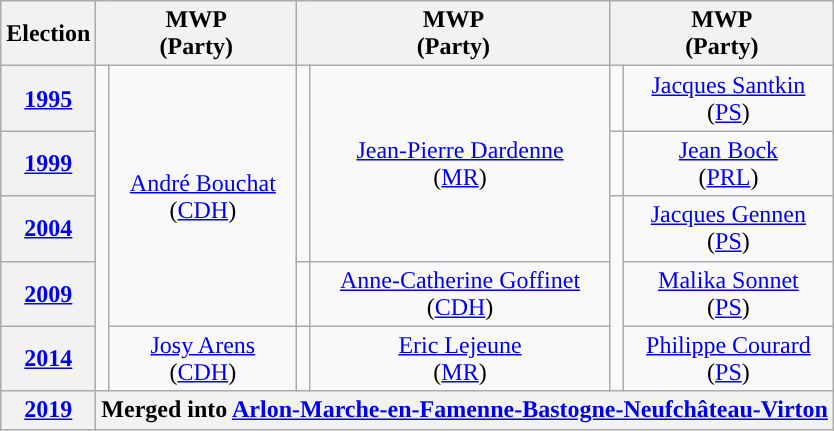<table class="wikitable" style="text-align:center">
<tr>
<th>Election</th>
<th colspan=2>MWP<br>(Party)</th>
<th colspan=2>MWP<br>(Party)</th>
<th colspan=2>MWP<br>(Party)</th>
</tr>
<tr>
<th><a href='#'>1995</a></th>
<td rowspan=5; style="background-color: "></td>
<td rowspan=4><a href='#'>André Bouchat</a><br>(<a href='#'>CDH</a>)</td>
<td rowspan=3; style="background-color: "></td>
<td rowspan=3><a href='#'>Jean-Pierre Dardenne</a><br>(<a href='#'>MR</a>)</td>
<td rowspan=1; style="background-color: "></td>
<td rowspan=1><a href='#'>Jacques Santkin</a><br>(<a href='#'>PS</a>)</td>
</tr>
<tr>
<th><a href='#'>1999</a></th>
<td rowspan=1; style="background-color: "></td>
<td rowspan=1><a href='#'>Jean Bock</a><br>(<a href='#'>PRL</a>)</td>
</tr>
<tr>
<th><a href='#'>2004</a></th>
<td rowspan=3; style="background-color: "></td>
<td rowspan=1><a href='#'>Jacques Gennen</a><br>(<a href='#'>PS</a>)</td>
</tr>
<tr>
<th><a href='#'>2009</a></th>
<td rowspan=1; style="background-color: "></td>
<td rowspan=1><a href='#'>Anne-Catherine Goffinet</a><br>(<a href='#'>CDH</a>)</td>
<td rowspan=1><a href='#'>Malika Sonnet</a><br>(<a href='#'>PS</a>)</td>
</tr>
<tr>
<th><a href='#'>2014</a></th>
<td rowspan=1><a href='#'>Josy Arens</a><br>(<a href='#'>CDH</a>)</td>
<td rowspan=1; style="background-color: "></td>
<td rowspan=1><a href='#'>Eric Lejeune</a><br>(<a href='#'>MR</a>)</td>
<td rowspan=1><a href='#'>Philippe Courard</a><br>(<a href='#'>PS</a>)</td>
</tr>
<tr>
<th><a href='#'>2019</a></th>
<th colspan=6>Merged into <a href='#'>Arlon-Marche-en-Famenne-Bastogne-Neufchâteau-Virton</a></th>
</tr>
</table>
